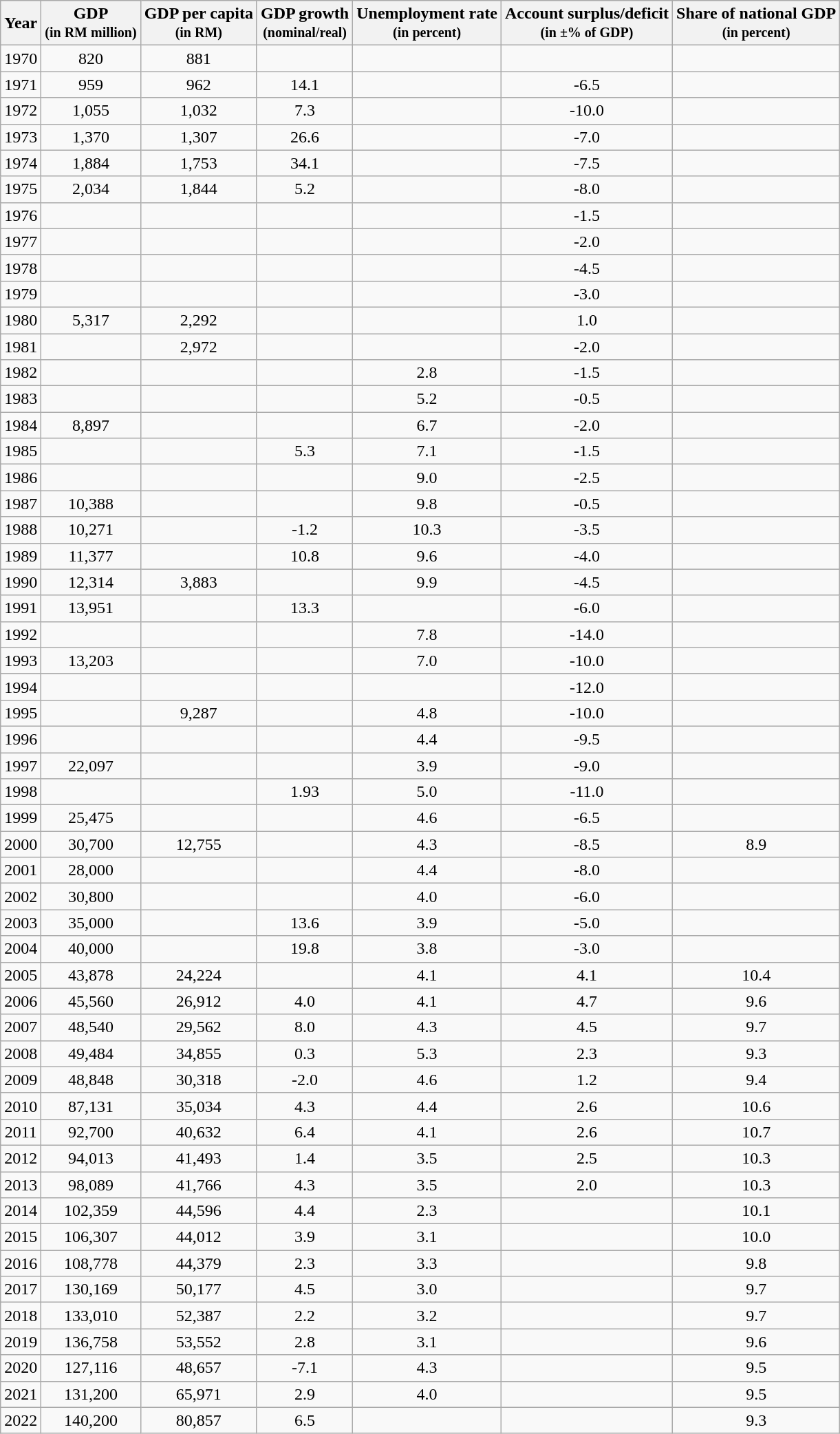<table class="wikitable" style="text-align:center;">
<tr>
<th>Year</th>
<th>GDP<br><small>(in RM million)</small></th>
<th>GDP per capita<br><small>(in RM)</small></th>
<th>GDP growth<br><small>(nominal/real)</small></th>
<th>Unemployment rate<br><small>(in percent)</small></th>
<th>Account surplus/deficit<br><small>(in ±% of GDP)</small></th>
<th>Share of national GDP<br><small>(in percent)</small></th>
</tr>
<tr>
<td>1970</td>
<td>820</td>
<td>881</td>
<td></td>
<td></td>
<td></td>
<td></td>
</tr>
<tr>
<td>1971</td>
<td>959</td>
<td>962</td>
<td>14.1</td>
<td></td>
<td>-6.5</td>
<td></td>
</tr>
<tr>
<td>1972</td>
<td>1,055</td>
<td>1,032</td>
<td>7.3</td>
<td></td>
<td>-10.0</td>
<td></td>
</tr>
<tr>
<td>1973</td>
<td>1,370</td>
<td>1,307</td>
<td>26.6</td>
<td></td>
<td>-7.0</td>
<td></td>
</tr>
<tr>
<td>1974</td>
<td>1,884</td>
<td>1,753</td>
<td>34.1</td>
<td></td>
<td>-7.5</td>
<td></td>
</tr>
<tr>
<td>1975</td>
<td>2,034</td>
<td>1,844</td>
<td>5.2</td>
<td></td>
<td>-8.0</td>
<td></td>
</tr>
<tr>
<td>1976</td>
<td></td>
<td></td>
<td></td>
<td></td>
<td>-1.5</td>
<td></td>
</tr>
<tr>
<td>1977</td>
<td></td>
<td></td>
<td></td>
<td></td>
<td>-2.0</td>
<td></td>
</tr>
<tr>
<td>1978</td>
<td></td>
<td></td>
<td></td>
<td></td>
<td>-4.5</td>
<td></td>
</tr>
<tr>
<td>1979</td>
<td></td>
<td></td>
<td></td>
<td></td>
<td>-3.0</td>
<td></td>
</tr>
<tr>
<td>1980</td>
<td>5,317</td>
<td>2,292</td>
<td></td>
<td></td>
<td>1.0</td>
<td></td>
</tr>
<tr>
<td>1981</td>
<td></td>
<td>2,972</td>
<td></td>
<td></td>
<td>-2.0</td>
<td></td>
</tr>
<tr>
<td>1982</td>
<td></td>
<td></td>
<td></td>
<td>2.8</td>
<td>-1.5</td>
<td></td>
</tr>
<tr>
<td>1983</td>
<td></td>
<td></td>
<td></td>
<td>5.2</td>
<td>-0.5</td>
<td></td>
</tr>
<tr>
<td>1984</td>
<td>8,897</td>
<td></td>
<td></td>
<td>6.7</td>
<td>-2.0</td>
<td></td>
</tr>
<tr>
<td>1985</td>
<td></td>
<td></td>
<td>5.3</td>
<td>7.1</td>
<td>-1.5</td>
<td></td>
</tr>
<tr>
<td>1986</td>
<td></td>
<td></td>
<td></td>
<td>9.0</td>
<td>-2.5</td>
<td></td>
</tr>
<tr>
<td>1987</td>
<td>10,388</td>
<td></td>
<td></td>
<td>9.8</td>
<td>-0.5</td>
<td></td>
</tr>
<tr>
<td>1988</td>
<td>10,271</td>
<td></td>
<td>-1.2</td>
<td>10.3</td>
<td>-3.5</td>
<td></td>
</tr>
<tr>
<td>1989</td>
<td>11,377</td>
<td></td>
<td>10.8</td>
<td>9.6</td>
<td>-4.0</td>
<td></td>
</tr>
<tr>
<td>1990</td>
<td>12,314</td>
<td>3,883</td>
<td></td>
<td>9.9</td>
<td>-4.5</td>
<td></td>
</tr>
<tr>
<td>1991</td>
<td>13,951</td>
<td></td>
<td>13.3</td>
<td></td>
<td>-6.0</td>
<td></td>
</tr>
<tr>
<td>1992</td>
<td></td>
<td></td>
<td></td>
<td>7.8</td>
<td>-14.0</td>
<td></td>
</tr>
<tr>
<td>1993</td>
<td>13,203</td>
<td></td>
<td></td>
<td>7.0</td>
<td>-10.0</td>
<td></td>
</tr>
<tr>
<td>1994</td>
<td></td>
<td></td>
<td></td>
<td></td>
<td>-12.0</td>
<td></td>
</tr>
<tr>
<td>1995</td>
<td></td>
<td>9,287</td>
<td></td>
<td>4.8</td>
<td>-10.0</td>
<td></td>
</tr>
<tr>
<td>1996</td>
<td></td>
<td></td>
<td></td>
<td>4.4</td>
<td>-9.5</td>
<td></td>
</tr>
<tr>
<td>1997</td>
<td>22,097</td>
<td></td>
<td></td>
<td>3.9</td>
<td>-9.0</td>
<td></td>
</tr>
<tr>
<td>1998</td>
<td></td>
<td></td>
<td>1.93</td>
<td>5.0</td>
<td>-11.0</td>
<td></td>
</tr>
<tr>
<td>1999</td>
<td>25,475</td>
<td></td>
<td></td>
<td>4.6</td>
<td>-6.5</td>
<td></td>
</tr>
<tr>
<td>2000</td>
<td>30,700</td>
<td>12,755</td>
<td></td>
<td>4.3</td>
<td>-8.5</td>
<td>8.9</td>
</tr>
<tr>
<td>2001</td>
<td>28,000</td>
<td></td>
<td></td>
<td>4.4</td>
<td>-8.0</td>
<td></td>
</tr>
<tr>
<td>2002</td>
<td>30,800</td>
<td></td>
<td></td>
<td>4.0</td>
<td>-6.0</td>
<td></td>
</tr>
<tr>
<td>2003</td>
<td>35,000</td>
<td></td>
<td>13.6</td>
<td>3.9</td>
<td>-5.0</td>
<td></td>
</tr>
<tr>
<td>2004</td>
<td>40,000</td>
<td></td>
<td>19.8</td>
<td>3.8</td>
<td>-3.0</td>
<td></td>
</tr>
<tr>
<td>2005</td>
<td>43,878</td>
<td>24,224</td>
<td></td>
<td>4.1</td>
<td>4.1</td>
<td>10.4</td>
</tr>
<tr>
<td>2006</td>
<td>45,560</td>
<td>26,912</td>
<td>4.0</td>
<td>4.1</td>
<td>4.7</td>
<td>9.6</td>
</tr>
<tr>
<td>2007</td>
<td>48,540</td>
<td>29,562</td>
<td>8.0</td>
<td>4.3</td>
<td>4.5</td>
<td>9.7</td>
</tr>
<tr>
<td>2008</td>
<td>49,484</td>
<td>34,855</td>
<td>0.3</td>
<td>5.3</td>
<td>2.3</td>
<td>9.3</td>
</tr>
<tr>
<td>2009</td>
<td>48,848</td>
<td>30,318</td>
<td>-2.0</td>
<td>4.6</td>
<td>1.2</td>
<td>9.4</td>
</tr>
<tr>
<td>2010</td>
<td>87,131</td>
<td>35,034</td>
<td>4.3</td>
<td>4.4</td>
<td>2.6</td>
<td>10.6</td>
</tr>
<tr>
<td>2011</td>
<td>92,700</td>
<td>40,632</td>
<td>6.4</td>
<td>4.1</td>
<td>2.6</td>
<td>10.7</td>
</tr>
<tr>
<td>2012</td>
<td>94,013</td>
<td>41,493</td>
<td>1.4</td>
<td>3.5</td>
<td>2.5</td>
<td>10.3</td>
</tr>
<tr>
<td>2013</td>
<td>98,089</td>
<td>41,766</td>
<td>4.3</td>
<td>3.5</td>
<td>2.0</td>
<td>10.3</td>
</tr>
<tr>
<td>2014</td>
<td>102,359</td>
<td>44,596</td>
<td>4.4</td>
<td>2.3</td>
<td></td>
<td>10.1</td>
</tr>
<tr>
<td>2015</td>
<td>106,307</td>
<td>44,012</td>
<td>3.9</td>
<td>3.1</td>
<td></td>
<td>10.0</td>
</tr>
<tr>
<td>2016</td>
<td>108,778</td>
<td>44,379</td>
<td>2.3</td>
<td>3.3</td>
<td></td>
<td>9.8</td>
</tr>
<tr>
<td>2017</td>
<td>130,169</td>
<td>50,177</td>
<td>4.5</td>
<td>3.0</td>
<td></td>
<td>9.7</td>
</tr>
<tr>
<td>2018</td>
<td> 133,010</td>
<td> 52,387</td>
<td> 2.2</td>
<td>3.2</td>
<td></td>
<td>9.7</td>
</tr>
<tr>
<td>2019</td>
<td> 136,758</td>
<td> 53,552</td>
<td> 2.8</td>
<td>3.1</td>
<td></td>
<td>9.6</td>
</tr>
<tr>
<td>2020</td>
<td> 127,116</td>
<td> 48,657</td>
<td> -7.1</td>
<td>4.3</td>
<td></td>
<td>9.5</td>
</tr>
<tr>
<td>2021</td>
<td> 131,200</td>
<td> 65,971</td>
<td> 2.9</td>
<td>4.0</td>
<td></td>
<td>9.5</td>
</tr>
<tr>
<td>2022</td>
<td> 140,200</td>
<td> 80,857</td>
<td> 6.5</td>
<td></td>
<td></td>
<td>9.3</td>
</tr>
</table>
